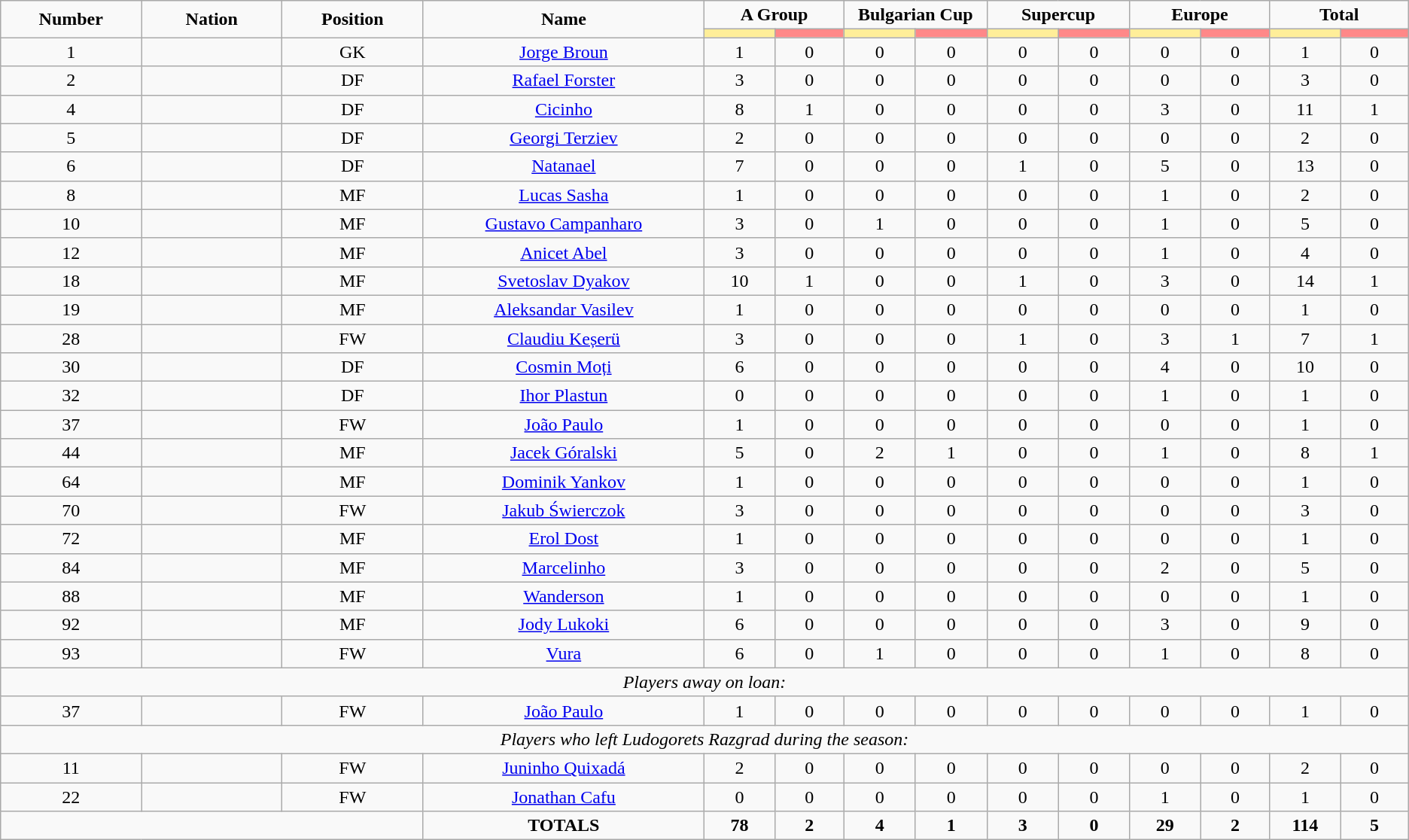<table class="wikitable" style="font-size: 100%; text-align: center;">
<tr>
<td rowspan=2 width="10%" align=center><strong>Number</strong></td>
<td rowspan=2 width="10%" align=center><strong>Nation</strong></td>
<td rowspan=2 width="10%" align=center><strong>Position</strong></td>
<td rowspan=2 width="20%" align=center><strong>Name</strong></td>
<td colspan=2 align=center><strong>A Group</strong></td>
<td colspan=2 align=center><strong>Bulgarian Cup</strong></td>
<td colspan=2 align=center><strong>Supercup</strong></td>
<td colspan=2 align=center><strong>Europe</strong></td>
<td colspan=2 align=center><strong>Total</strong></td>
</tr>
<tr>
<th width=60 style="background: #FFEE99"></th>
<th width=60 style="background: #FF8888"></th>
<th width=60 style="background: #FFEE99"></th>
<th width=60 style="background: #FF8888"></th>
<th width=60 style="background: #FFEE99"></th>
<th width=60 style="background: #FF8888"></th>
<th width=60 style="background: #FFEE99"></th>
<th width=60 style="background: #FF8888"></th>
<th width=60 style="background: #FFEE99"></th>
<th width=60 style="background: #FF8888"></th>
</tr>
<tr>
<td>1</td>
<td></td>
<td>GK</td>
<td><a href='#'>Jorge Broun</a></td>
<td>1</td>
<td>0</td>
<td>0</td>
<td>0</td>
<td>0</td>
<td>0</td>
<td>0</td>
<td>0</td>
<td>1</td>
<td>0</td>
</tr>
<tr>
<td>2</td>
<td></td>
<td>DF</td>
<td><a href='#'>Rafael Forster</a></td>
<td>3</td>
<td>0</td>
<td>0</td>
<td>0</td>
<td>0</td>
<td>0</td>
<td>0</td>
<td>0</td>
<td>3</td>
<td>0</td>
</tr>
<tr>
<td>4</td>
<td></td>
<td>DF</td>
<td><a href='#'>Cicinho</a></td>
<td>8</td>
<td>1</td>
<td>0</td>
<td>0</td>
<td>0</td>
<td>0</td>
<td>3</td>
<td>0</td>
<td>11</td>
<td>1</td>
</tr>
<tr>
<td>5</td>
<td></td>
<td>DF</td>
<td><a href='#'>Georgi Terziev</a></td>
<td>2</td>
<td>0</td>
<td>0</td>
<td>0</td>
<td>0</td>
<td>0</td>
<td>0</td>
<td>0</td>
<td>2</td>
<td>0</td>
</tr>
<tr>
<td>6</td>
<td></td>
<td>DF</td>
<td><a href='#'>Natanael</a></td>
<td>7</td>
<td>0</td>
<td>0</td>
<td>0</td>
<td>1</td>
<td>0</td>
<td>5</td>
<td>0</td>
<td>13</td>
<td>0</td>
</tr>
<tr>
<td>8</td>
<td></td>
<td>MF</td>
<td><a href='#'>Lucas Sasha</a></td>
<td>1</td>
<td>0</td>
<td>0</td>
<td>0</td>
<td>0</td>
<td>0</td>
<td>1</td>
<td>0</td>
<td>2</td>
<td>0</td>
</tr>
<tr>
<td>10</td>
<td></td>
<td>MF</td>
<td><a href='#'>Gustavo Campanharo</a></td>
<td>3</td>
<td>0</td>
<td>1</td>
<td>0</td>
<td>0</td>
<td>0</td>
<td>1</td>
<td>0</td>
<td>5</td>
<td>0</td>
</tr>
<tr>
<td>12</td>
<td></td>
<td>MF</td>
<td><a href='#'>Anicet Abel</a></td>
<td>3</td>
<td>0</td>
<td>0</td>
<td>0</td>
<td>0</td>
<td>0</td>
<td>1</td>
<td>0</td>
<td>4</td>
<td>0</td>
</tr>
<tr>
<td>18</td>
<td></td>
<td>MF</td>
<td><a href='#'>Svetoslav Dyakov</a></td>
<td>10</td>
<td>1</td>
<td>0</td>
<td>0</td>
<td>1</td>
<td>0</td>
<td>3</td>
<td>0</td>
<td>14</td>
<td>1</td>
</tr>
<tr>
<td>19</td>
<td></td>
<td>MF</td>
<td><a href='#'>Aleksandar Vasilev</a></td>
<td>1</td>
<td>0</td>
<td>0</td>
<td>0</td>
<td>0</td>
<td>0</td>
<td>0</td>
<td>0</td>
<td>1</td>
<td>0</td>
</tr>
<tr>
<td>28</td>
<td></td>
<td>FW</td>
<td><a href='#'>Claudiu Keșerü</a></td>
<td>3</td>
<td>0</td>
<td>0</td>
<td>0</td>
<td>1</td>
<td>0</td>
<td>3</td>
<td>1</td>
<td>7</td>
<td>1</td>
</tr>
<tr>
<td>30</td>
<td></td>
<td>DF</td>
<td><a href='#'>Cosmin Moți</a></td>
<td>6</td>
<td>0</td>
<td>0</td>
<td>0</td>
<td>0</td>
<td>0</td>
<td>4</td>
<td>0</td>
<td>10</td>
<td>0</td>
</tr>
<tr>
<td>32</td>
<td></td>
<td>DF</td>
<td><a href='#'>Ihor Plastun</a></td>
<td>0</td>
<td>0</td>
<td>0</td>
<td>0</td>
<td>0</td>
<td>0</td>
<td>1</td>
<td>0</td>
<td>1</td>
<td>0</td>
</tr>
<tr>
<td>37</td>
<td></td>
<td>FW</td>
<td><a href='#'>João Paulo</a></td>
<td>1</td>
<td>0</td>
<td>0</td>
<td>0</td>
<td>0</td>
<td>0</td>
<td>0</td>
<td>0</td>
<td>1</td>
<td>0</td>
</tr>
<tr>
<td>44</td>
<td></td>
<td>MF</td>
<td><a href='#'>Jacek Góralski</a></td>
<td>5</td>
<td>0</td>
<td>2</td>
<td>1</td>
<td>0</td>
<td>0</td>
<td>1</td>
<td>0</td>
<td>8</td>
<td>1</td>
</tr>
<tr>
<td>64</td>
<td></td>
<td>MF</td>
<td><a href='#'>Dominik Yankov</a></td>
<td>1</td>
<td>0</td>
<td>0</td>
<td>0</td>
<td>0</td>
<td>0</td>
<td>0</td>
<td>0</td>
<td>1</td>
<td>0</td>
</tr>
<tr>
<td>70</td>
<td></td>
<td>FW</td>
<td><a href='#'>Jakub Świerczok</a></td>
<td>3</td>
<td>0</td>
<td>0</td>
<td>0</td>
<td>0</td>
<td>0</td>
<td>0</td>
<td>0</td>
<td>3</td>
<td>0</td>
</tr>
<tr>
<td>72</td>
<td></td>
<td>MF</td>
<td><a href='#'>Erol Dost</a></td>
<td>1</td>
<td>0</td>
<td>0</td>
<td>0</td>
<td>0</td>
<td>0</td>
<td>0</td>
<td>0</td>
<td>1</td>
<td>0</td>
</tr>
<tr>
<td>84</td>
<td></td>
<td>MF</td>
<td><a href='#'>Marcelinho</a></td>
<td>3</td>
<td>0</td>
<td>0</td>
<td>0</td>
<td>0</td>
<td>0</td>
<td>2</td>
<td>0</td>
<td>5</td>
<td>0</td>
</tr>
<tr>
<td>88</td>
<td></td>
<td>MF</td>
<td><a href='#'>Wanderson</a></td>
<td>1</td>
<td>0</td>
<td>0</td>
<td>0</td>
<td>0</td>
<td>0</td>
<td>0</td>
<td>0</td>
<td>1</td>
<td>0</td>
</tr>
<tr>
<td>92</td>
<td></td>
<td>MF</td>
<td><a href='#'>Jody Lukoki</a></td>
<td>6</td>
<td>0</td>
<td>0</td>
<td>0</td>
<td>0</td>
<td>0</td>
<td>3</td>
<td>0</td>
<td>9</td>
<td>0</td>
</tr>
<tr>
<td>93</td>
<td></td>
<td>FW</td>
<td><a href='#'>Vura</a></td>
<td>6</td>
<td>0</td>
<td>1</td>
<td>0</td>
<td>0</td>
<td>0</td>
<td>1</td>
<td>0</td>
<td>8</td>
<td>0</td>
</tr>
<tr>
<td colspan=14><em>Players away on loan:</em></td>
</tr>
<tr>
<td>37</td>
<td></td>
<td>FW</td>
<td><a href='#'>João Paulo</a></td>
<td>1</td>
<td>0</td>
<td>0</td>
<td>0</td>
<td>0</td>
<td>0</td>
<td>0</td>
<td>0</td>
<td>1</td>
<td>0</td>
</tr>
<tr>
<td colspan=14><em>Players who left Ludogorets Razgrad during the season:</em></td>
</tr>
<tr>
<td>11</td>
<td></td>
<td>FW</td>
<td><a href='#'>Juninho Quixadá</a></td>
<td>2</td>
<td>0</td>
<td>0</td>
<td>0</td>
<td>0</td>
<td>0</td>
<td>0</td>
<td>0</td>
<td>2</td>
<td>0</td>
</tr>
<tr>
<td>22</td>
<td></td>
<td>FW</td>
<td><a href='#'>Jonathan Cafu</a></td>
<td>0</td>
<td>0</td>
<td>0</td>
<td>0</td>
<td>0</td>
<td>0</td>
<td>1</td>
<td>0</td>
<td>1</td>
<td>0</td>
</tr>
<tr>
<td colspan=3></td>
<td><strong>TOTALS</strong></td>
<td><strong>78</strong></td>
<td><strong>2</strong></td>
<td><strong>4</strong></td>
<td><strong>1</strong></td>
<td><strong>3</strong></td>
<td><strong>0</strong></td>
<td><strong>29</strong></td>
<td><strong>2</strong></td>
<td><strong>114</strong></td>
<td><strong>5</strong></td>
</tr>
</table>
